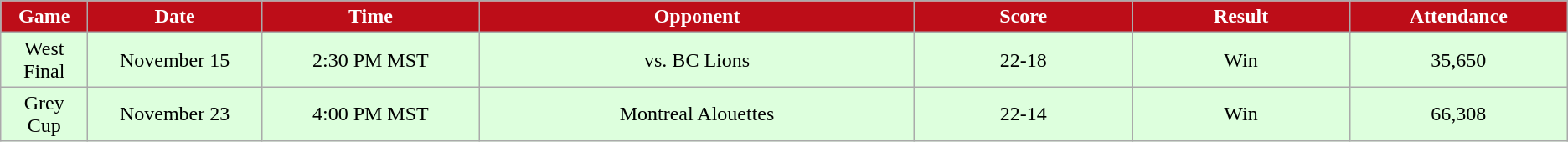<table class="wikitable sortable">
<tr>
<th style="background:#bd0d18;color:#FFFFFF;"  width="4%">Game</th>
<th style="background:#bd0d18;color:#FFFFFF;"  width="8%">Date</th>
<th style="background:#bd0d18;color:#FFFFFF;"  width="10%">Time</th>
<th style="background:#bd0d18;color:#FFFFFF;"  width="20%">Opponent</th>
<th style="background:#bd0d18;color:#FFFFFF;"  width="10%">Score</th>
<th style="background:#bd0d18;color:#FFFFFF;"  width="10%">Result</th>
<th style="background:#bd0d18;color:#FFFFFF;"  width="10%">Attendance</th>
</tr>
<tr align="center" bgcolor="#ddffdd">
<td>West Final</td>
<td>November 15</td>
<td>2:30 PM MST</td>
<td>vs. BC Lions</td>
<td>22-18</td>
<td>Win</td>
<td>35,650</td>
</tr>
<tr align="center" bgcolor="#ddffdd">
<td>Grey Cup</td>
<td>November 23</td>
<td>4:00 PM MST</td>
<td>Montreal Alouettes</td>
<td>22-14</td>
<td>Win</td>
<td>66,308</td>
</tr>
</table>
